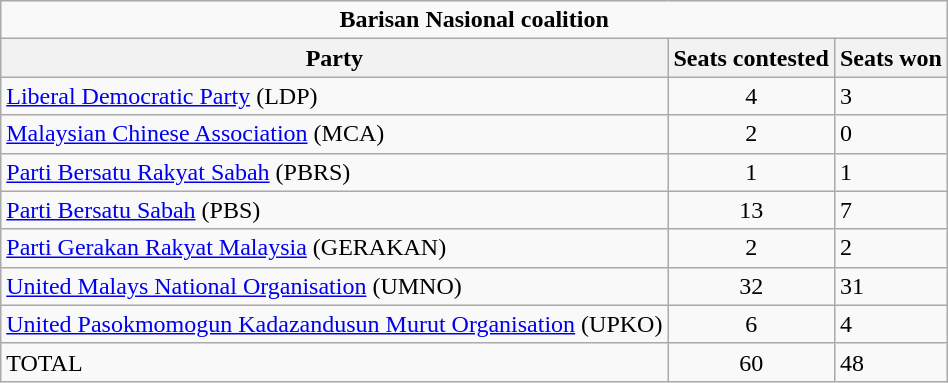<table class="wikitable">
<tr>
<td align="center" colspan=3><strong>Barisan Nasional coalition</strong></td>
</tr>
<tr>
<th>Party</th>
<th>Seats contested</th>
<th>Seats won</th>
</tr>
<tr>
<td><a href='#'>Liberal Democratic Party</a> (LDP)</td>
<td align="center">4</td>
<td>3</td>
</tr>
<tr>
<td><a href='#'>Malaysian Chinese Association</a> (MCA)</td>
<td align="center">2</td>
<td>0</td>
</tr>
<tr>
<td><a href='#'>Parti Bersatu Rakyat Sabah</a> (PBRS)</td>
<td align="center">1</td>
<td>1</td>
</tr>
<tr>
<td><a href='#'>Parti Bersatu Sabah</a> (PBS)</td>
<td align="center">13</td>
<td>7</td>
</tr>
<tr>
<td><a href='#'>Parti Gerakan Rakyat Malaysia</a> (GERAKAN)</td>
<td align="center">2</td>
<td>2</td>
</tr>
<tr>
<td><a href='#'>United Malays National Organisation</a> (UMNO)</td>
<td align="center">32</td>
<td>31</td>
</tr>
<tr>
<td><a href='#'>United Pasokmomogun Kadazandusun Murut Organisation</a> (UPKO)</td>
<td align="center">6</td>
<td>4</td>
</tr>
<tr>
<td>TOTAL</td>
<td align="center">60</td>
<td>48</td>
</tr>
</table>
